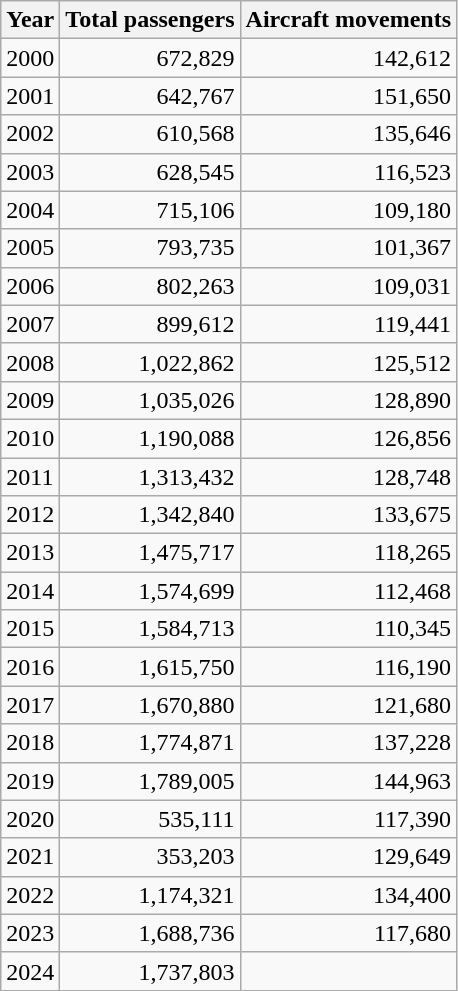<table class="wikitable">
<tr>
<th>Year</th>
<th>Total passengers</th>
<th>Aircraft movements</th>
</tr>
<tr>
<td>2000</td>
<td align=right>672,829</td>
<td align=right>142,612</td>
</tr>
<tr>
<td>2001</td>
<td align=right>642,767</td>
<td align=right>151,650</td>
</tr>
<tr>
<td>2002</td>
<td align=right>610,568</td>
<td align=right>135,646</td>
</tr>
<tr>
<td>2003</td>
<td align=right>628,545</td>
<td align=right>116,523</td>
</tr>
<tr>
<td>2004</td>
<td align=right>715,106</td>
<td align=right>109,180</td>
</tr>
<tr>
<td>2005</td>
<td align=right>793,735</td>
<td align=right>101,367</td>
</tr>
<tr>
<td>2006</td>
<td align=right>802,263</td>
<td align=right>109,031</td>
</tr>
<tr>
<td>2007</td>
<td align=right>899,612</td>
<td align=right>119,441</td>
</tr>
<tr>
<td>2008</td>
<td align=right>1,022,862</td>
<td align=right>125,512</td>
</tr>
<tr>
<td>2009</td>
<td align=right>1,035,026</td>
<td align=right>128,890</td>
</tr>
<tr>
<td>2010</td>
<td align=right>1,190,088</td>
<td align=right>126,856</td>
</tr>
<tr>
<td>2011</td>
<td align=right>1,313,432</td>
<td align=right>128,748</td>
</tr>
<tr>
<td>2012</td>
<td align=right>1,342,840</td>
<td align=right>133,675</td>
</tr>
<tr>
<td>2013</td>
<td align=right>1,475,717</td>
<td align=right>118,265</td>
</tr>
<tr>
<td>2014</td>
<td align=right>1,574,699</td>
<td align=right>112,468</td>
</tr>
<tr>
<td>2015</td>
<td align=right>1,584,713</td>
<td align=right>110,345</td>
</tr>
<tr>
<td>2016</td>
<td align=right>1,615,750</td>
<td align=right>116,190</td>
</tr>
<tr>
<td>2017</td>
<td align=right>1,670,880</td>
<td align=right>121,680</td>
</tr>
<tr>
<td>2018</td>
<td align=right>1,774,871</td>
<td align=right>137,228</td>
</tr>
<tr>
<td>2019</td>
<td align=right>1,789,005</td>
<td align=right>144,963</td>
</tr>
<tr>
<td>2020</td>
<td align=right>535,111</td>
<td align=right>117,390</td>
</tr>
<tr>
<td>2021</td>
<td align=right>353,203</td>
<td align=right>129,649</td>
</tr>
<tr>
<td>2022</td>
<td align=right>1,174,321</td>
<td align=right>134,400</td>
</tr>
<tr>
<td>2023</td>
<td align=right>1,688,736</td>
<td align=right>117,680</td>
</tr>
<tr>
<td>2024</td>
<td align=right>1,737,803</td>
<td align=right></td>
</tr>
</table>
